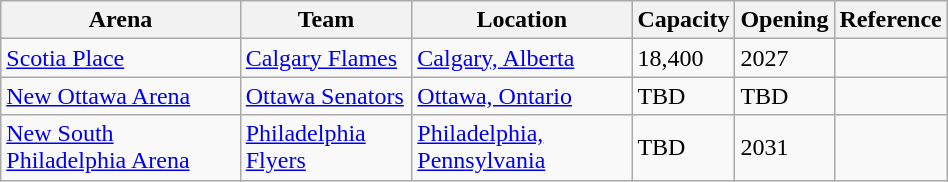<table class="wikitable sortable plainrowheaders" style="width:50%;" style="font-size:85%; text-align:center;">
<tr>
<th>Arena</th>
<th>Team</th>
<th>Location</th>
<th>Capacity</th>
<th>Opening</th>
<th>Reference</th>
</tr>
<tr>
<td><a href='#'>Scotia Place</a></td>
<td><a href='#'>Calgary Flames</a></td>
<td><a href='#'>Calgary, Alberta</a></td>
<td>18,400</td>
<td>2027</td>
<td></td>
</tr>
<tr>
<td><a href='#'>New Ottawa Arena</a></td>
<td><a href='#'>Ottawa Senators</a></td>
<td><a href='#'>Ottawa, Ontario</a></td>
<td>TBD</td>
<td>TBD</td>
<td></td>
</tr>
<tr>
<td><a href='#'>New South Philadelphia Arena</a></td>
<td><a href='#'>Philadelphia Flyers</a></td>
<td><a href='#'>Philadelphia, Pennsylvania</a></td>
<td>TBD</td>
<td>2031</td>
<td></td>
</tr>
</table>
